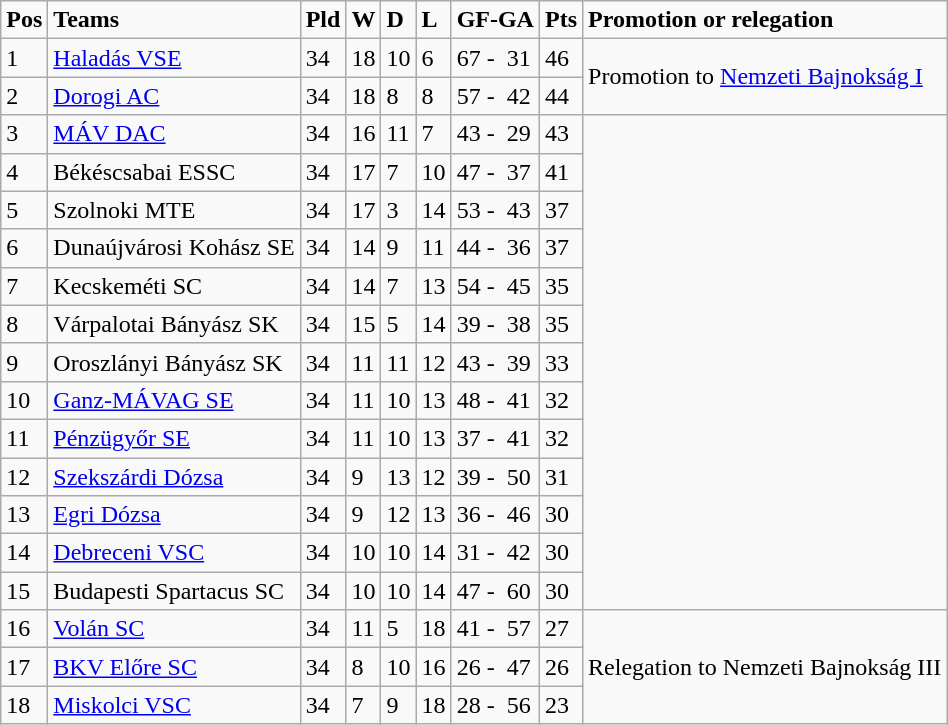<table class="wikitable">
<tr>
<td><strong>Pos</strong></td>
<td><strong>Teams</strong></td>
<td><strong>Pld</strong></td>
<td><strong>W</strong></td>
<td><strong>D</strong></td>
<td><strong>L</strong></td>
<td><strong>GF-GA</strong></td>
<td><strong>Pts</strong></td>
<td><strong>Promotion or relegation</strong></td>
</tr>
<tr>
<td>1</td>
<td><a href='#'>Haladás VSE</a></td>
<td>34</td>
<td>18</td>
<td>10</td>
<td>6</td>
<td>67 -  31</td>
<td>46</td>
<td rowspan="2">Promotion to <a href='#'>Nemzeti Bajnokság I</a></td>
</tr>
<tr>
<td>2</td>
<td><a href='#'>Dorogi AC</a></td>
<td>34</td>
<td>18</td>
<td>8</td>
<td>8</td>
<td>57 -  42</td>
<td>44</td>
</tr>
<tr>
<td>3</td>
<td><a href='#'>MÁV DAC</a></td>
<td>34</td>
<td>16</td>
<td>11</td>
<td>7</td>
<td>43 -  29</td>
<td>43</td>
<td rowspan="13"></td>
</tr>
<tr>
<td>4</td>
<td>Békéscsabai ESSC</td>
<td>34</td>
<td>17</td>
<td>7</td>
<td>10</td>
<td>47 -  37</td>
<td>41</td>
</tr>
<tr>
<td>5</td>
<td>Szolnoki MTE</td>
<td>34</td>
<td>17</td>
<td>3</td>
<td>14</td>
<td>53 -  43</td>
<td>37</td>
</tr>
<tr>
<td>6</td>
<td>Dunaújvárosi Kohász SE</td>
<td>34</td>
<td>14</td>
<td>9</td>
<td>11</td>
<td>44 -  36</td>
<td>37</td>
</tr>
<tr>
<td>7</td>
<td>Kecskeméti SC</td>
<td>34</td>
<td>14</td>
<td>7</td>
<td>13</td>
<td>54 -  45</td>
<td>35</td>
</tr>
<tr>
<td>8</td>
<td>Várpalotai Bányász SK</td>
<td>34</td>
<td>15</td>
<td>5</td>
<td>14</td>
<td>39 -  38</td>
<td>35</td>
</tr>
<tr>
<td>9</td>
<td>Oroszlányi Bányász SK</td>
<td>34</td>
<td>11</td>
<td>11</td>
<td>12</td>
<td>43 -  39</td>
<td>33</td>
</tr>
<tr>
<td>10</td>
<td><a href='#'>Ganz-MÁVAG SE</a></td>
<td>34</td>
<td>11</td>
<td>10</td>
<td>13</td>
<td>48 -  41</td>
<td>32</td>
</tr>
<tr>
<td>11</td>
<td><a href='#'>Pénzügyőr SE</a></td>
<td>34</td>
<td>11</td>
<td>10</td>
<td>13</td>
<td>37 -  41</td>
<td>32</td>
</tr>
<tr>
<td>12</td>
<td><a href='#'>Szekszárdi Dózsa</a></td>
<td>34</td>
<td>9</td>
<td>13</td>
<td>12</td>
<td>39 -  50</td>
<td>31</td>
</tr>
<tr>
<td>13</td>
<td><a href='#'>Egri Dózsa</a></td>
<td>34</td>
<td>9</td>
<td>12</td>
<td>13</td>
<td>36 -  46</td>
<td>30</td>
</tr>
<tr>
<td>14</td>
<td><a href='#'>Debreceni VSC</a></td>
<td>34</td>
<td>10</td>
<td>10</td>
<td>14</td>
<td>31 -  42</td>
<td>30</td>
</tr>
<tr>
<td>15</td>
<td>Budapesti Spartacus SC</td>
<td>34</td>
<td>10</td>
<td>10</td>
<td>14</td>
<td>47 -  60</td>
<td>30</td>
</tr>
<tr>
<td>16</td>
<td><a href='#'>Volán SC</a></td>
<td>34</td>
<td>11</td>
<td>5</td>
<td>18</td>
<td>41 -  57</td>
<td>27</td>
<td rowspan="3">Relegation to Nemzeti Bajnokság III</td>
</tr>
<tr>
<td>17</td>
<td><a href='#'>BKV Előre SC</a></td>
<td>34</td>
<td>8</td>
<td>10</td>
<td>16</td>
<td>26 -  47</td>
<td>26</td>
</tr>
<tr>
<td>18</td>
<td><a href='#'>Miskolci VSC</a></td>
<td>34</td>
<td>7</td>
<td>9</td>
<td>18</td>
<td>28 -  56</td>
<td>23</td>
</tr>
</table>
